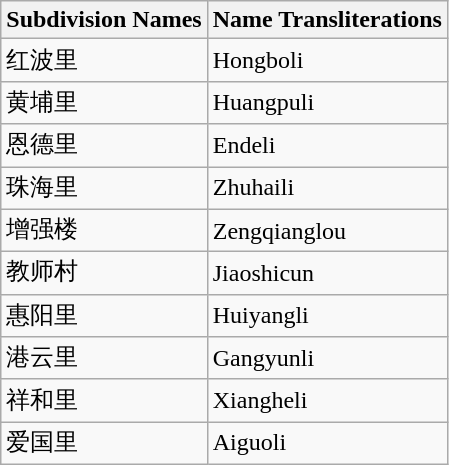<table class="wikitable sortable">
<tr>
<th>Subdivision Names</th>
<th>Name Transliterations</th>
</tr>
<tr>
<td>红波里</td>
<td>Hongboli</td>
</tr>
<tr>
<td>黄埔里</td>
<td>Huangpuli</td>
</tr>
<tr>
<td>恩德里</td>
<td>Endeli</td>
</tr>
<tr>
<td>珠海里</td>
<td>Zhuhaili</td>
</tr>
<tr>
<td>增强楼</td>
<td>Zengqianglou</td>
</tr>
<tr>
<td>教师村</td>
<td>Jiaoshicun</td>
</tr>
<tr>
<td>惠阳里</td>
<td>Huiyangli</td>
</tr>
<tr>
<td>港云里</td>
<td>Gangyunli</td>
</tr>
<tr>
<td>祥和里</td>
<td>Xiangheli</td>
</tr>
<tr>
<td>爱国里</td>
<td>Aiguoli</td>
</tr>
</table>
